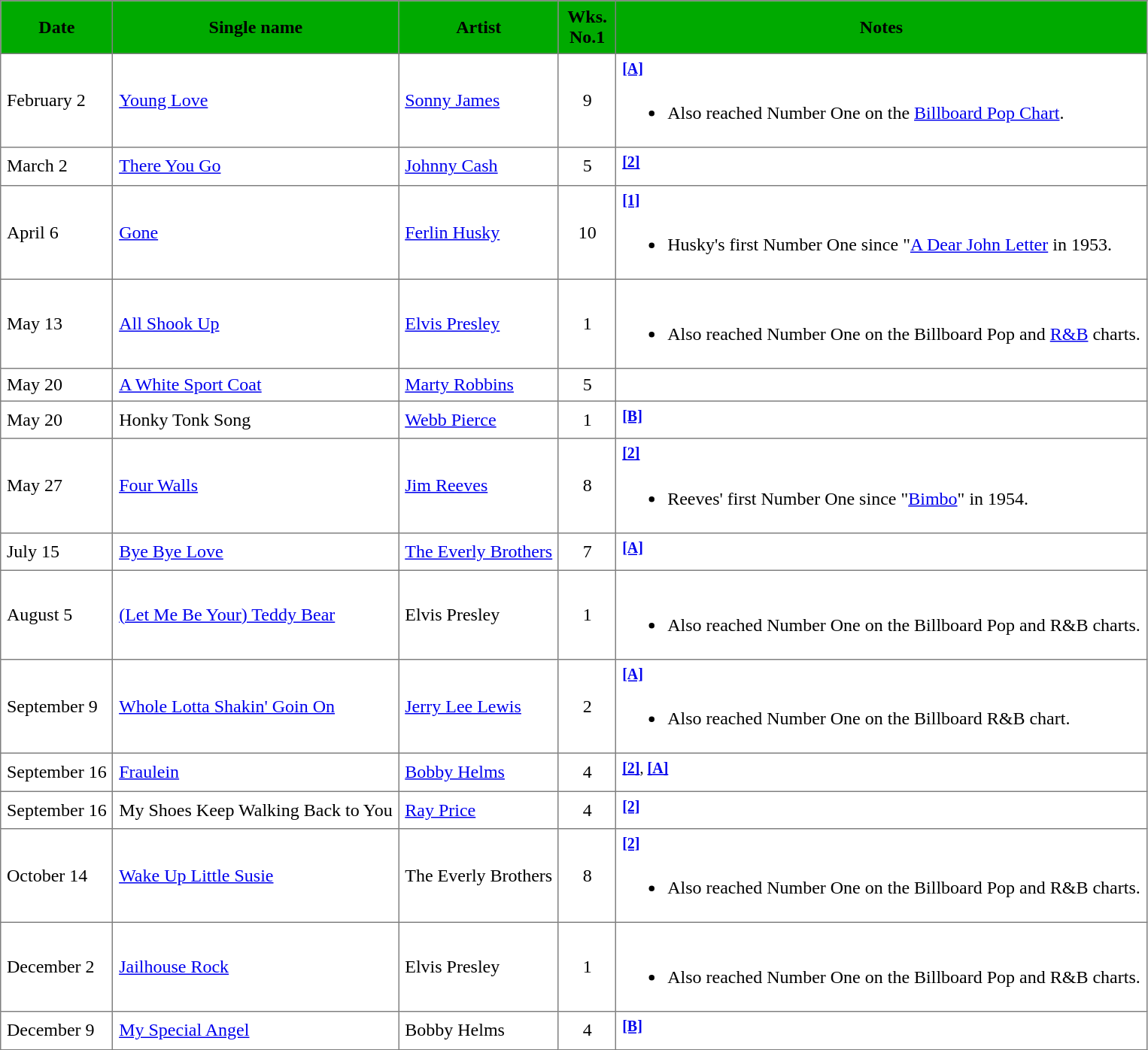<table border="1" cellpadding="5" cellspacing="1" style="border-collapse: collapse">
<tr style="background:#00AA00">
<th>Date</th>
<th>Single name</th>
<th>Artist</th>
<th width="40">Wks. No.1</th>
<th>Notes</th>
</tr>
<tr>
<td>February 2</td>
<td><a href='#'>Young Love</a></td>
<td><a href='#'>Sonny James</a></td>
<td align="center">9</td>
<td><sup><span></span><a href='#'><strong>[A]</strong></a></sup><br><ul><li>Also reached Number One on the <a href='#'>Billboard Pop Chart</a>.</li></ul></td>
</tr>
<tr>
<td>March 2</td>
<td><a href='#'>There You Go</a></td>
<td><a href='#'>Johnny Cash</a></td>
<td align="center">5</td>
<td><sup><span></span><a href='#'><strong>[2]</strong></a></sup></td>
</tr>
<tr>
<td>April 6</td>
<td><a href='#'>Gone</a></td>
<td><a href='#'>Ferlin Husky</a></td>
<td align="center">10</td>
<td><sup><span></span><a href='#'><strong>[1]</strong></a></sup><br><ul><li>Husky's first Number One since "<a href='#'>A Dear John Letter</a> in 1953.</li></ul></td>
</tr>
<tr>
<td>May 13</td>
<td><a href='#'>All Shook Up</a></td>
<td><a href='#'>Elvis Presley</a></td>
<td align="center">1</td>
<td><br><ul><li>Also reached Number One on the Billboard Pop and <a href='#'>R&B</a> charts.</li></ul></td>
</tr>
<tr>
<td>May 20</td>
<td><a href='#'>A White Sport Coat</a></td>
<td><a href='#'>Marty Robbins</a></td>
<td align="center">5</td>
<td></td>
</tr>
<tr>
<td>May 20</td>
<td>Honky Tonk Song</td>
<td><a href='#'>Webb Pierce</a></td>
<td align="center">1</td>
<td><sup><span></span><a href='#'><strong>[B]</strong></a></sup></td>
</tr>
<tr>
<td>May 27</td>
<td><a href='#'>Four Walls</a></td>
<td><a href='#'>Jim Reeves</a></td>
<td align="center">8</td>
<td><sup><span></span><a href='#'><strong>[2]</strong></a></sup><br><ul><li>Reeves' first Number One since "<a href='#'>Bimbo</a>" in 1954.</li></ul></td>
</tr>
<tr>
<td>July 15</td>
<td><a href='#'>Bye Bye Love</a></td>
<td><a href='#'>The Everly Brothers</a></td>
<td align="center">7</td>
<td><sup><span></span><a href='#'><strong>[A]</strong></a></sup></td>
</tr>
<tr>
<td>August 5</td>
<td><a href='#'>(Let Me Be Your) Teddy Bear</a></td>
<td>Elvis Presley</td>
<td align="center">1</td>
<td><br><ul><li>Also reached Number One on the Billboard Pop and R&B charts.</li></ul></td>
</tr>
<tr>
<td>September 9</td>
<td><a href='#'>Whole Lotta Shakin' Goin On</a></td>
<td><a href='#'>Jerry Lee Lewis</a></td>
<td align="center">2</td>
<td><sup><span></span><a href='#'><strong>[A]</strong></a></sup><br><ul><li>Also reached Number One on the Billboard R&B chart.</li></ul></td>
</tr>
<tr>
<td>September 16</td>
<td><a href='#'>Fraulein</a></td>
<td><a href='#'>Bobby Helms</a></td>
<td align="center">4</td>
<td><sup><span></span><a href='#'><strong>[2]</strong></a>, <span></span><a href='#'><strong>[A]</strong></a></sup></td>
</tr>
<tr>
<td>September 16</td>
<td>My Shoes Keep Walking Back to You</td>
<td><a href='#'>Ray Price</a></td>
<td align="center">4</td>
<td><sup><span></span><a href='#'><strong>[2]</strong></a></sup></td>
</tr>
<tr>
<td>October 14</td>
<td><a href='#'>Wake Up Little Susie</a></td>
<td>The Everly Brothers</td>
<td align="center">8</td>
<td><sup><span></span><a href='#'><strong>[2]</strong></a></sup><br><ul><li>Also reached Number One on the Billboard Pop and R&B charts.</li></ul></td>
</tr>
<tr>
<td>December 2</td>
<td><a href='#'>Jailhouse Rock</a></td>
<td>Elvis Presley</td>
<td align="center">1</td>
<td><br><ul><li>Also reached Number One on the Billboard Pop and R&B charts.</li></ul></td>
</tr>
<tr>
<td>December 9</td>
<td><a href='#'>My Special Angel</a></td>
<td>Bobby Helms</td>
<td align="center">4</td>
<td><sup><span></span><a href='#'><strong>[B]</strong></a></sup></td>
</tr>
</table>
